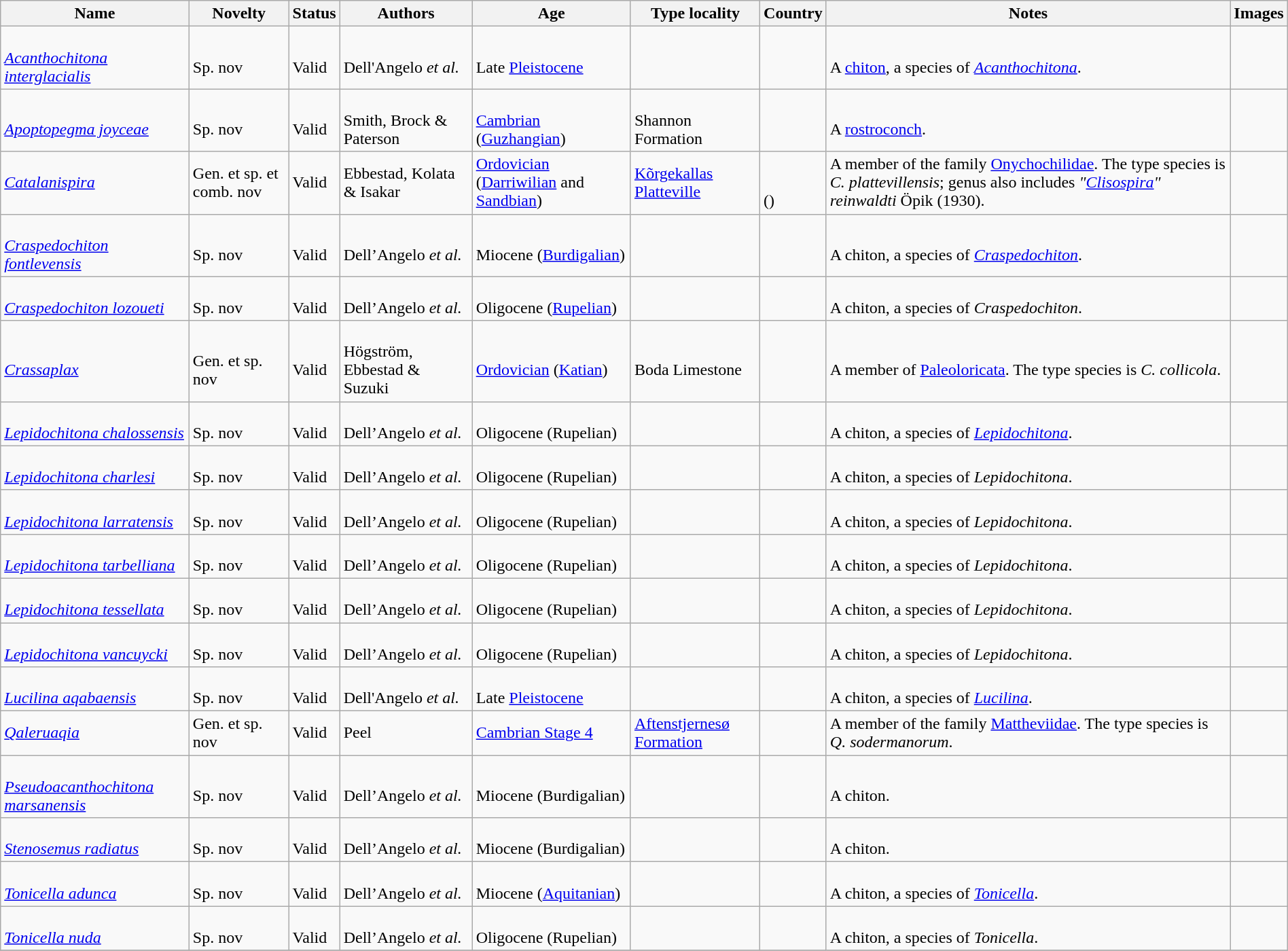<table class="wikitable sortable" align="center" width="100%">
<tr>
<th>Name</th>
<th>Novelty</th>
<th>Status</th>
<th>Authors</th>
<th>Age</th>
<th>Type locality</th>
<th>Country</th>
<th>Notes</th>
<th>Images</th>
</tr>
<tr>
<td><br><em><a href='#'>Acanthochitona interglacialis</a></em></td>
<td><br>Sp. nov</td>
<td><br>Valid</td>
<td><br>Dell'Angelo <em>et al.</em></td>
<td><br>Late <a href='#'>Pleistocene</a></td>
<td></td>
<td><br></td>
<td><br>A <a href='#'>chiton</a>, a species of <em><a href='#'>Acanthochitona</a></em>.</td>
<td></td>
</tr>
<tr>
<td><br><em><a href='#'>Apoptopegma joyceae</a></em></td>
<td><br>Sp. nov</td>
<td><br>Valid</td>
<td><br>Smith, Brock & Paterson</td>
<td><br><a href='#'>Cambrian</a> (<a href='#'>Guzhangian</a>)</td>
<td><br>Shannon Formation</td>
<td><br></td>
<td><br>A <a href='#'>rostroconch</a>.</td>
<td></td>
</tr>
<tr>
<td><em><a href='#'>Catalanispira</a></em></td>
<td>Gen. et sp. et comb. nov</td>
<td>Valid</td>
<td>Ebbestad, Kolata & Isakar</td>
<td><a href='#'>Ordovician</a> (<a href='#'>Darriwilian</a> and <a href='#'>Sandbian</a>)</td>
<td><a href='#'>Kõrgekallas</a><br><a href='#'>Platteville</a></td>
<td><br><br>()</td>
<td>A member of the family <a href='#'>Onychochilidae</a>. The type species is <em>C. plattevillensis</em>; genus also includes <em>"<a href='#'>Clisospira</a>" reinwaldti</em> Öpik (1930).</td>
<td></td>
</tr>
<tr>
<td><br><em><a href='#'>Craspedochiton fontlevensis</a></em></td>
<td><br>Sp. nov</td>
<td><br>Valid</td>
<td><br>Dell’Angelo <em>et al.</em></td>
<td><br>Miocene (<a href='#'>Burdigalian</a>)</td>
<td></td>
<td><br></td>
<td><br>A chiton, a species of <em><a href='#'>Craspedochiton</a></em>.</td>
<td></td>
</tr>
<tr>
<td><br><em><a href='#'>Craspedochiton lozoueti</a></em></td>
<td><br>Sp. nov</td>
<td><br>Valid</td>
<td><br>Dell’Angelo <em>et al.</em></td>
<td><br>Oligocene (<a href='#'>Rupelian</a>)</td>
<td></td>
<td><br></td>
<td><br>A chiton, a species of <em>Craspedochiton</em>.</td>
<td></td>
</tr>
<tr>
<td><br><em><a href='#'>Crassaplax</a></em></td>
<td><br>Gen. et sp. nov</td>
<td><br>Valid</td>
<td><br>Högström, Ebbestad & Suzuki</td>
<td><br><a href='#'>Ordovician</a> (<a href='#'>Katian</a>)</td>
<td><br>Boda Limestone</td>
<td><br></td>
<td><br>A member of <a href='#'>Paleoloricata</a>. The type species is <em>C. collicola</em>.</td>
<td></td>
</tr>
<tr>
<td><br><em><a href='#'>Lepidochitona chalossensis</a></em></td>
<td><br>Sp. nov</td>
<td><br>Valid</td>
<td><br>Dell’Angelo <em>et al.</em></td>
<td><br>Oligocene (Rupelian)</td>
<td></td>
<td><br></td>
<td><br>A chiton, a species of <em><a href='#'>Lepidochitona</a></em>.</td>
<td></td>
</tr>
<tr>
<td><br><em><a href='#'>Lepidochitona charlesi</a></em></td>
<td><br>Sp. nov</td>
<td><br>Valid</td>
<td><br>Dell’Angelo <em>et al.</em></td>
<td><br>Oligocene (Rupelian)</td>
<td></td>
<td><br></td>
<td><br>A chiton, a species of <em>Lepidochitona</em>.</td>
<td></td>
</tr>
<tr>
<td><br><em><a href='#'>Lepidochitona larratensis</a></em></td>
<td><br>Sp. nov</td>
<td><br>Valid</td>
<td><br>Dell’Angelo <em>et al.</em></td>
<td><br>Oligocene (Rupelian)</td>
<td></td>
<td><br></td>
<td><br>A chiton, a species of <em>Lepidochitona</em>.</td>
<td></td>
</tr>
<tr>
<td><br><em><a href='#'>Lepidochitona tarbelliana</a></em></td>
<td><br>Sp. nov</td>
<td><br>Valid</td>
<td><br>Dell’Angelo <em>et al.</em></td>
<td><br>Oligocene (Rupelian)</td>
<td></td>
<td><br></td>
<td><br>A chiton, a species of <em>Lepidochitona</em>.</td>
<td></td>
</tr>
<tr>
<td><br><em><a href='#'>Lepidochitona tessellata</a></em></td>
<td><br>Sp. nov</td>
<td><br>Valid</td>
<td><br>Dell’Angelo <em>et al.</em></td>
<td><br>Oligocene (Rupelian)</td>
<td></td>
<td><br></td>
<td><br>A chiton, a species of <em>Lepidochitona</em>.</td>
<td></td>
</tr>
<tr>
<td><br><em><a href='#'>Lepidochitona vancuycki</a></em></td>
<td><br>Sp. nov</td>
<td><br>Valid</td>
<td><br>Dell’Angelo <em>et al.</em></td>
<td><br>Oligocene (Rupelian)</td>
<td></td>
<td><br></td>
<td><br>A chiton, a species of <em>Lepidochitona</em>.</td>
<td></td>
</tr>
<tr>
<td><br><em><a href='#'>Lucilina aqabaensis</a></em></td>
<td><br>Sp. nov</td>
<td><br>Valid</td>
<td><br>Dell'Angelo <em>et al.</em></td>
<td><br>Late <a href='#'>Pleistocene</a></td>
<td></td>
<td><br></td>
<td><br>A chiton, a species of <em><a href='#'>Lucilina</a></em>.</td>
<td></td>
</tr>
<tr>
<td><em><a href='#'>Qaleruaqia</a></em></td>
<td>Gen. et sp. nov</td>
<td>Valid</td>
<td>Peel</td>
<td><a href='#'>Cambrian Stage 4</a></td>
<td><a href='#'>Aftenstjernesø Formation</a></td>
<td></td>
<td>A member of the family <a href='#'>Mattheviidae</a>. The type species is <em>Q. sodermanorum</em>.</td>
<td></td>
</tr>
<tr>
<td><br><em><a href='#'>Pseudoacanthochitona marsanensis</a></em></td>
<td><br>Sp. nov</td>
<td><br>Valid</td>
<td><br>Dell’Angelo <em>et al.</em></td>
<td><br>Miocene (Burdigalian)</td>
<td></td>
<td><br></td>
<td><br>A chiton.</td>
<td></td>
</tr>
<tr>
<td><br><em><a href='#'>Stenosemus radiatus</a></em></td>
<td><br>Sp. nov</td>
<td><br>Valid</td>
<td><br>Dell’Angelo <em>et al.</em></td>
<td><br>Miocene (Burdigalian)</td>
<td></td>
<td><br></td>
<td><br>A chiton.</td>
<td></td>
</tr>
<tr>
<td><br><em><a href='#'>Tonicella adunca</a></em></td>
<td><br>Sp. nov</td>
<td><br>Valid</td>
<td><br>Dell’Angelo <em>et al.</em></td>
<td><br>Miocene (<a href='#'>Aquitanian</a>)</td>
<td></td>
<td><br></td>
<td><br>A chiton, a species of <em><a href='#'>Tonicella</a></em>.</td>
<td></td>
</tr>
<tr>
<td><br><em><a href='#'>Tonicella nuda</a></em></td>
<td><br>Sp. nov</td>
<td><br>Valid</td>
<td><br>Dell’Angelo <em>et al.</em></td>
<td><br>Oligocene (Rupelian)</td>
<td></td>
<td><br></td>
<td><br>A chiton, a species of <em>Tonicella</em>.</td>
<td></td>
</tr>
<tr>
</tr>
</table>
